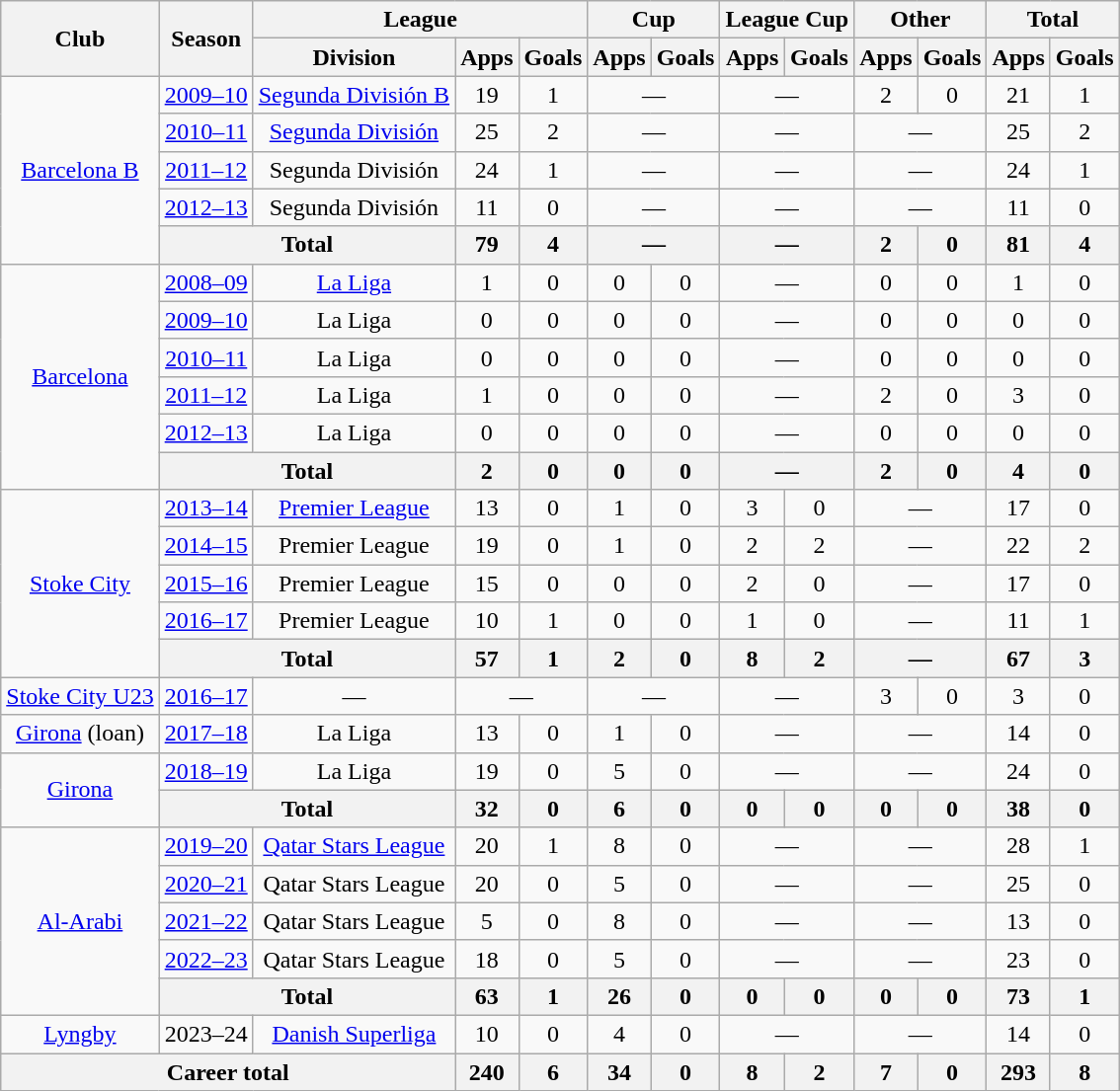<table class="wikitable" style="text-align: center">
<tr>
<th rowspan="2">Club</th>
<th rowspan="2">Season</th>
<th colspan="3">League</th>
<th colspan="2">Cup</th>
<th colspan="2">League Cup</th>
<th colspan="2">Other</th>
<th colspan="2">Total</th>
</tr>
<tr>
<th>Division</th>
<th>Apps</th>
<th>Goals</th>
<th>Apps</th>
<th>Goals</th>
<th>Apps</th>
<th>Goals</th>
<th>Apps</th>
<th>Goals</th>
<th>Apps</th>
<th>Goals</th>
</tr>
<tr>
<td rowspan="5"><a href='#'>Barcelona B</a></td>
<td><a href='#'>2009–10</a></td>
<td><a href='#'>Segunda División B</a></td>
<td>19</td>
<td>1</td>
<td colspan="2">—</td>
<td colspan="2">—</td>
<td>2</td>
<td>0</td>
<td>21</td>
<td>1</td>
</tr>
<tr>
<td><a href='#'>2010–11</a></td>
<td><a href='#'>Segunda División</a></td>
<td>25</td>
<td>2</td>
<td colspan="2">—</td>
<td colspan="2">—</td>
<td colspan="2">—</td>
<td>25</td>
<td>2</td>
</tr>
<tr>
<td><a href='#'>2011–12</a></td>
<td>Segunda División</td>
<td>24</td>
<td>1</td>
<td colspan="2">—</td>
<td colspan="2">—</td>
<td colspan="2">—</td>
<td>24</td>
<td>1</td>
</tr>
<tr>
<td><a href='#'>2012–13</a></td>
<td>Segunda División</td>
<td>11</td>
<td>0</td>
<td colspan="2">—</td>
<td colspan="2">—</td>
<td colspan="2">—</td>
<td>11</td>
<td>0</td>
</tr>
<tr>
<th colspan="2">Total</th>
<th>79</th>
<th>4</th>
<th colspan="2">—</th>
<th colspan="2">—</th>
<th>2</th>
<th>0</th>
<th>81</th>
<th>4</th>
</tr>
<tr>
<td rowspan="6"><a href='#'>Barcelona</a></td>
<td><a href='#'>2008–09</a></td>
<td><a href='#'>La Liga</a></td>
<td>1</td>
<td>0</td>
<td>0</td>
<td>0</td>
<td colspan="2">—</td>
<td>0</td>
<td>0</td>
<td>1</td>
<td>0</td>
</tr>
<tr>
<td><a href='#'>2009–10</a></td>
<td>La Liga</td>
<td>0</td>
<td>0</td>
<td>0</td>
<td>0</td>
<td colspan="2">—</td>
<td>0</td>
<td>0</td>
<td>0</td>
<td>0</td>
</tr>
<tr>
<td><a href='#'>2010–11</a></td>
<td>La Liga</td>
<td>0</td>
<td>0</td>
<td>0</td>
<td>0</td>
<td colspan="2">—</td>
<td>0</td>
<td>0</td>
<td>0</td>
<td>0</td>
</tr>
<tr>
<td><a href='#'>2011–12</a></td>
<td>La Liga</td>
<td>1</td>
<td>0</td>
<td>0</td>
<td>0</td>
<td colspan="2">—</td>
<td>2</td>
<td>0</td>
<td>3</td>
<td>0</td>
</tr>
<tr>
<td><a href='#'>2012–13</a></td>
<td>La Liga</td>
<td>0</td>
<td>0</td>
<td>0</td>
<td>0</td>
<td colspan="2">—</td>
<td>0</td>
<td>0</td>
<td>0</td>
<td>0</td>
</tr>
<tr>
<th colspan="2">Total</th>
<th>2</th>
<th>0</th>
<th>0</th>
<th>0</th>
<th colspan="2">—</th>
<th>2</th>
<th>0</th>
<th>4</th>
<th>0</th>
</tr>
<tr>
<td rowspan="5"><a href='#'>Stoke City</a></td>
<td><a href='#'>2013–14</a></td>
<td><a href='#'>Premier League</a></td>
<td>13</td>
<td>0</td>
<td>1</td>
<td>0</td>
<td>3</td>
<td>0</td>
<td colspan="2">—</td>
<td>17</td>
<td>0</td>
</tr>
<tr>
<td><a href='#'>2014–15</a></td>
<td>Premier League</td>
<td>19</td>
<td>0</td>
<td>1</td>
<td>0</td>
<td>2</td>
<td>2</td>
<td colspan="2">—</td>
<td>22</td>
<td>2</td>
</tr>
<tr>
<td><a href='#'>2015–16</a></td>
<td>Premier League</td>
<td>15</td>
<td>0</td>
<td>0</td>
<td>0</td>
<td>2</td>
<td>0</td>
<td colspan="2">—</td>
<td>17</td>
<td>0</td>
</tr>
<tr>
<td><a href='#'>2016–17</a></td>
<td>Premier League</td>
<td>10</td>
<td>1</td>
<td>0</td>
<td>0</td>
<td>1</td>
<td>0</td>
<td colspan="2">—</td>
<td>11</td>
<td>1</td>
</tr>
<tr>
<th colspan="2">Total</th>
<th>57</th>
<th>1</th>
<th>2</th>
<th>0</th>
<th>8</th>
<th>2</th>
<th colspan="2">—</th>
<th>67</th>
<th>3</th>
</tr>
<tr>
<td><a href='#'>Stoke City U23</a></td>
<td><a href='#'>2016–17</a></td>
<td colspan=1>—</td>
<td colspan=2>—</td>
<td colspan=2>—</td>
<td colspan=2>—</td>
<td>3</td>
<td>0</td>
<td>3</td>
<td>0</td>
</tr>
<tr>
<td><a href='#'>Girona</a> (loan)</td>
<td><a href='#'>2017–18</a></td>
<td>La Liga</td>
<td>13</td>
<td>0</td>
<td>1</td>
<td>0</td>
<td colspan="2">—</td>
<td colspan="2">—</td>
<td>14</td>
<td>0</td>
</tr>
<tr>
<td rowspan="2"><a href='#'>Girona</a></td>
<td><a href='#'>2018–19</a></td>
<td>La Liga</td>
<td>19</td>
<td>0</td>
<td>5</td>
<td>0</td>
<td colspan="2">—</td>
<td colspan="2">—</td>
<td>24</td>
<td>0</td>
</tr>
<tr>
<th colspan="2">Total</th>
<th>32</th>
<th>0</th>
<th>6</th>
<th>0</th>
<th>0</th>
<th>0</th>
<th>0</th>
<th>0</th>
<th>38</th>
<th>0</th>
</tr>
<tr>
<td rowspan=5><a href='#'>Al-Arabi</a></td>
<td><a href='#'>2019–20</a></td>
<td><a href='#'>Qatar Stars League</a></td>
<td>20</td>
<td>1</td>
<td>8</td>
<td>0</td>
<td colspan="2">—</td>
<td colspan="2">—</td>
<td>28</td>
<td>1</td>
</tr>
<tr>
<td><a href='#'>2020–21</a></td>
<td>Qatar Stars League</td>
<td>20</td>
<td>0</td>
<td>5</td>
<td>0</td>
<td colspan="2">—</td>
<td colspan="2">—</td>
<td>25</td>
<td>0</td>
</tr>
<tr>
<td><a href='#'>2021–22</a></td>
<td>Qatar Stars League</td>
<td>5</td>
<td>0</td>
<td>8</td>
<td>0</td>
<td colspan="2">—</td>
<td colspan="2">—</td>
<td>13</td>
<td>0</td>
</tr>
<tr>
<td><a href='#'>2022–23</a></td>
<td>Qatar Stars League</td>
<td>18</td>
<td>0</td>
<td>5</td>
<td>0</td>
<td colspan="2">—</td>
<td colspan="2">—</td>
<td>23</td>
<td>0</td>
</tr>
<tr>
<th colspan="2">Total</th>
<th>63</th>
<th>1</th>
<th>26</th>
<th>0</th>
<th>0</th>
<th>0</th>
<th>0</th>
<th>0</th>
<th>73</th>
<th>1</th>
</tr>
<tr>
<td><a href='#'>Lyngby</a></td>
<td>2023–24</td>
<td><a href='#'>Danish Superliga</a></td>
<td>10</td>
<td>0</td>
<td>4</td>
<td>0</td>
<td colspan="2">—</td>
<td colspan="2">—</td>
<td>14</td>
<td>0</td>
</tr>
<tr>
<th colspan="3">Career total</th>
<th>240</th>
<th>6</th>
<th>34</th>
<th>0</th>
<th>8</th>
<th>2</th>
<th>7</th>
<th>0</th>
<th>293</th>
<th>8</th>
</tr>
</table>
